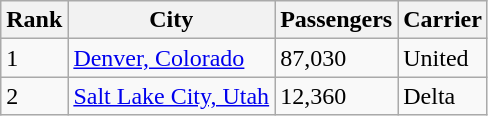<table class="wikitable">
<tr>
<th>Rank</th>
<th>City</th>
<th>Passengers</th>
<th>Carrier</th>
</tr>
<tr>
<td>1</td>
<td><a href='#'>Denver, Colorado</a></td>
<td>87,030</td>
<td>United</td>
</tr>
<tr>
<td>2</td>
<td><a href='#'>Salt Lake City, Utah</a></td>
<td>12,360</td>
<td>Delta</td>
</tr>
</table>
